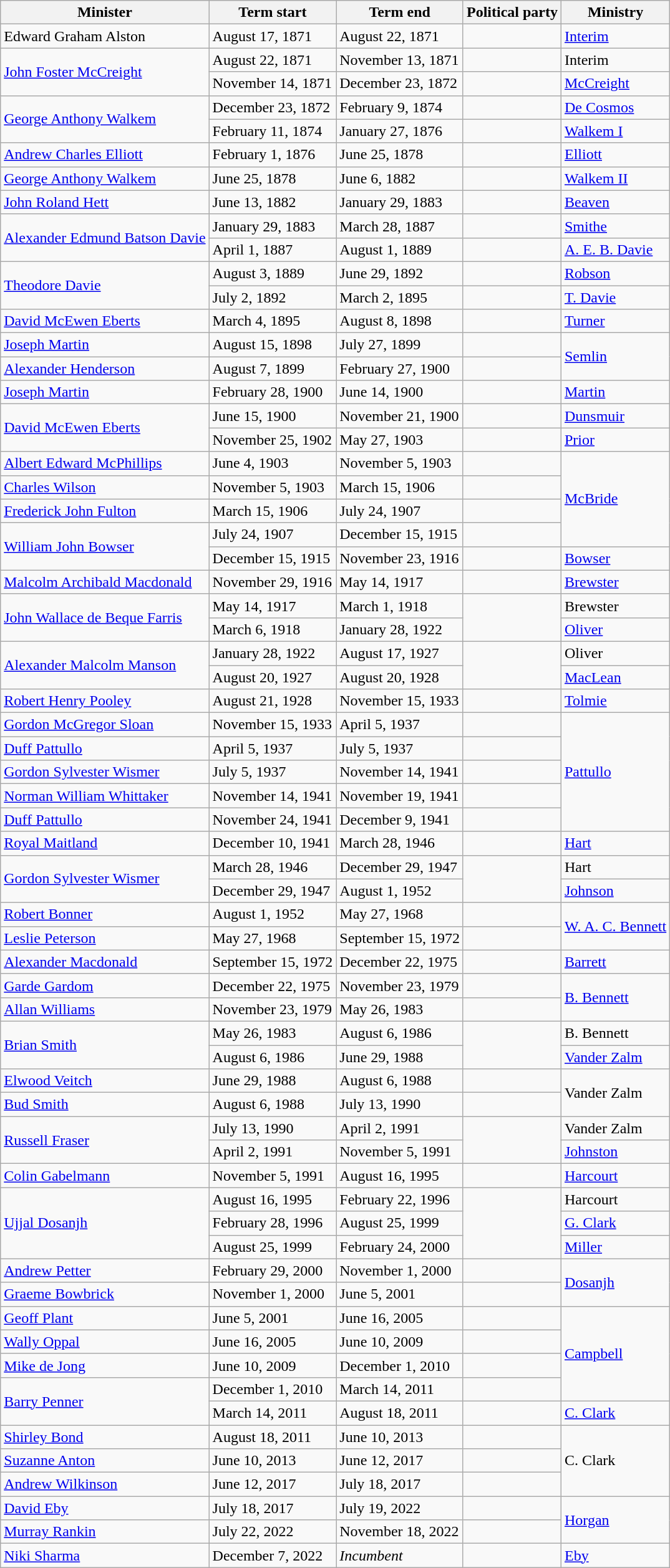<table class="wikitable">
<tr>
<th>Minister</th>
<th>Term start</th>
<th>Term end</th>
<th>Political party</th>
<th>Ministry</th>
</tr>
<tr>
<td>Edward Graham Alston</td>
<td>August 17, 1871</td>
<td>August 22, 1871</td>
<td></td>
<td><a href='#'>Interim</a></td>
</tr>
<tr>
<td rowspan="2"><a href='#'>John Foster McCreight</a></td>
<td>August 22, 1871</td>
<td>November 13, 1871</td>
<td></td>
<td>Interim</td>
</tr>
<tr>
<td>November 14, 1871</td>
<td>December 23, 1872</td>
<td></td>
<td><a href='#'>McCreight</a></td>
</tr>
<tr>
<td rowspan="2"><a href='#'>George Anthony Walkem</a></td>
<td>December 23, 1872</td>
<td>February 9, 1874</td>
<td></td>
<td><a href='#'>De Cosmos</a></td>
</tr>
<tr>
<td>February 11, 1874</td>
<td>January 27, 1876</td>
<td></td>
<td><a href='#'>Walkem I</a></td>
</tr>
<tr>
<td><a href='#'>Andrew Charles Elliott</a></td>
<td>February 1, 1876</td>
<td>June 25, 1878</td>
<td></td>
<td><a href='#'>Elliott</a></td>
</tr>
<tr>
<td><a href='#'>George Anthony Walkem</a></td>
<td>June 25, 1878</td>
<td>June 6, 1882</td>
<td></td>
<td><a href='#'>Walkem II</a></td>
</tr>
<tr>
<td><a href='#'>John Roland Hett</a></td>
<td>June 13, 1882</td>
<td>January 29, 1883</td>
<td></td>
<td><a href='#'>Beaven</a></td>
</tr>
<tr>
<td rowspan="2"><a href='#'>Alexander Edmund Batson Davie</a></td>
<td>January 29, 1883</td>
<td>March 28, 1887</td>
<td></td>
<td><a href='#'>Smithe</a></td>
</tr>
<tr>
<td>April 1, 1887</td>
<td>August 1, 1889</td>
<td></td>
<td><a href='#'>A. E. B. Davie</a></td>
</tr>
<tr>
<td rowspan="2"><a href='#'>Theodore Davie</a></td>
<td>August 3, 1889</td>
<td>June 29, 1892</td>
<td></td>
<td><a href='#'>Robson</a></td>
</tr>
<tr>
<td>July 2, 1892</td>
<td>March 2, 1895</td>
<td></td>
<td><a href='#'>T. Davie</a></td>
</tr>
<tr>
<td><a href='#'>David McEwen Eberts</a></td>
<td>March 4, 1895</td>
<td>August 8, 1898</td>
<td></td>
<td><a href='#'>Turner</a></td>
</tr>
<tr>
<td><a href='#'>Joseph Martin</a></td>
<td>August 15, 1898</td>
<td>July 27, 1899</td>
<td></td>
<td rowspan="2"><a href='#'>Semlin</a></td>
</tr>
<tr>
<td><a href='#'>Alexander Henderson</a></td>
<td>August 7, 1899</td>
<td>February 27, 1900</td>
<td></td>
</tr>
<tr>
<td><a href='#'>Joseph Martin</a></td>
<td>February 28, 1900</td>
<td>June 14, 1900</td>
<td></td>
<td><a href='#'>Martin</a></td>
</tr>
<tr>
<td rowspan="2"><a href='#'>David McEwen Eberts</a></td>
<td>June 15, 1900</td>
<td>November 21, 1900</td>
<td></td>
<td><a href='#'>Dunsmuir</a></td>
</tr>
<tr>
<td>November 25, 1902</td>
<td>May 27, 1903</td>
<td></td>
<td><a href='#'>Prior</a></td>
</tr>
<tr>
<td><a href='#'>Albert Edward McPhillips</a></td>
<td>June 4, 1903</td>
<td>November 5, 1903</td>
<td></td>
<td rowspan="4"><a href='#'>McBride</a></td>
</tr>
<tr>
<td><a href='#'>Charles Wilson</a></td>
<td>November 5, 1903</td>
<td>March 15, 1906</td>
<td></td>
</tr>
<tr>
<td><a href='#'>Frederick John Fulton</a></td>
<td>March 15, 1906</td>
<td>July 24, 1907</td>
<td></td>
</tr>
<tr>
<td rowspan="2"><a href='#'>William John Bowser</a></td>
<td>July 24, 1907</td>
<td>December 15, 1915</td>
<td></td>
</tr>
<tr>
<td>December 15, 1915</td>
<td>November 23, 1916</td>
<td></td>
<td><a href='#'>Bowser</a></td>
</tr>
<tr>
<td><a href='#'>Malcolm Archibald Macdonald</a></td>
<td>November 29, 1916</td>
<td>May 14, 1917</td>
<td></td>
<td><a href='#'>Brewster</a></td>
</tr>
<tr>
<td rowspan="2"><a href='#'>John Wallace de Beque Farris</a></td>
<td>May 14, 1917</td>
<td>March 1, 1918</td>
<td rowspan="2"></td>
<td>Brewster</td>
</tr>
<tr>
<td>March 6, 1918</td>
<td>January 28, 1922</td>
<td><a href='#'>Oliver</a></td>
</tr>
<tr>
<td rowspan="2"><a href='#'>Alexander Malcolm Manson</a></td>
<td>January 28, 1922</td>
<td>August 17, 1927</td>
<td rowspan="2"></td>
<td>Oliver</td>
</tr>
<tr>
<td>August 20, 1927</td>
<td>August 20, 1928</td>
<td><a href='#'>MacLean</a></td>
</tr>
<tr>
<td><a href='#'>Robert Henry Pooley</a></td>
<td>August 21, 1928</td>
<td>November 15, 1933</td>
<td></td>
<td><a href='#'>Tolmie</a></td>
</tr>
<tr>
<td><a href='#'>Gordon McGregor Sloan</a></td>
<td>November 15, 1933</td>
<td>April 5, 1937</td>
<td></td>
<td rowspan="5"><a href='#'>Pattullo</a></td>
</tr>
<tr>
<td><a href='#'>Duff Pattullo</a></td>
<td>April 5, 1937</td>
<td>July 5, 1937</td>
<td></td>
</tr>
<tr>
<td><a href='#'>Gordon Sylvester Wismer</a></td>
<td>July 5, 1937</td>
<td>November 14, 1941</td>
<td></td>
</tr>
<tr>
<td><a href='#'>Norman William Whittaker</a></td>
<td>November 14, 1941</td>
<td>November 19, 1941</td>
<td></td>
</tr>
<tr>
<td><a href='#'>Duff Pattullo</a></td>
<td>November 24, 1941</td>
<td>December 9, 1941</td>
<td></td>
</tr>
<tr>
<td><a href='#'>Royal Maitland</a></td>
<td>December 10, 1941</td>
<td>March 28, 1946</td>
<td></td>
<td><a href='#'>Hart</a></td>
</tr>
<tr>
<td rowspan="2"><a href='#'>Gordon Sylvester Wismer</a></td>
<td>March 28, 1946</td>
<td>December 29, 1947</td>
<td rowspan="2"></td>
<td>Hart</td>
</tr>
<tr>
<td>December 29, 1947</td>
<td>August 1, 1952</td>
<td><a href='#'>Johnson</a></td>
</tr>
<tr>
<td><a href='#'>Robert Bonner</a></td>
<td>August 1, 1952</td>
<td>May 27, 1968</td>
<td></td>
<td rowspan="2"><a href='#'>W. A. C. Bennett</a></td>
</tr>
<tr>
<td><a href='#'>Leslie Peterson</a></td>
<td>May 27, 1968</td>
<td>September 15, 1972</td>
<td></td>
</tr>
<tr>
<td><a href='#'>Alexander Macdonald</a></td>
<td>September 15, 1972</td>
<td>December 22, 1975</td>
<td></td>
<td><a href='#'>Barrett</a></td>
</tr>
<tr>
<td><a href='#'>Garde Gardom</a></td>
<td>December 22, 1975</td>
<td>November 23, 1979</td>
<td></td>
<td rowspan="2"><a href='#'>B. Bennett</a></td>
</tr>
<tr>
<td><a href='#'>Allan Williams</a></td>
<td>November 23, 1979</td>
<td>May 26, 1983</td>
<td></td>
</tr>
<tr>
<td rowspan="2"><a href='#'>Brian Smith</a></td>
<td>May 26, 1983</td>
<td>August 6, 1986</td>
<td rowspan="2"></td>
<td>B. Bennett</td>
</tr>
<tr>
<td>August 6, 1986</td>
<td>June 29, 1988</td>
<td><a href='#'>Vander Zalm</a></td>
</tr>
<tr>
<td><a href='#'>Elwood Veitch</a></td>
<td>June 29, 1988</td>
<td>August 6, 1988</td>
<td></td>
<td rowspan="2">Vander Zalm</td>
</tr>
<tr>
<td><a href='#'>Bud Smith</a></td>
<td>August 6, 1988</td>
<td>July 13, 1990</td>
<td></td>
</tr>
<tr>
<td rowspan="2"><a href='#'>Russell Fraser</a></td>
<td>July 13, 1990</td>
<td>April 2, 1991</td>
<td rowspan="2"></td>
<td>Vander Zalm</td>
</tr>
<tr>
<td>April 2, 1991</td>
<td>November 5, 1991</td>
<td><a href='#'>Johnston</a></td>
</tr>
<tr>
<td><a href='#'>Colin Gabelmann</a></td>
<td>November 5, 1991</td>
<td>August 16, 1995</td>
<td></td>
<td><a href='#'>Harcourt</a></td>
</tr>
<tr>
<td rowspan="3"><a href='#'>Ujjal Dosanjh</a></td>
<td>August 16, 1995</td>
<td>February 22, 1996</td>
<td rowspan="3"></td>
<td>Harcourt</td>
</tr>
<tr>
<td>February 28, 1996</td>
<td>August 25, 1999</td>
<td><a href='#'>G. Clark</a></td>
</tr>
<tr>
<td>August 25, 1999</td>
<td>February 24, 2000</td>
<td><a href='#'>Miller</a></td>
</tr>
<tr>
<td><a href='#'>Andrew Petter</a></td>
<td>February 29, 2000</td>
<td>November 1, 2000</td>
<td></td>
<td rowspan="2"><a href='#'>Dosanjh</a></td>
</tr>
<tr>
<td><a href='#'>Graeme Bowbrick</a></td>
<td>November 1, 2000</td>
<td>June 5, 2001</td>
<td></td>
</tr>
<tr>
<td><a href='#'>Geoff Plant</a></td>
<td>June 5, 2001</td>
<td>June 16, 2005</td>
<td></td>
<td rowspan="4"><a href='#'>Campbell</a></td>
</tr>
<tr>
<td><a href='#'>Wally Oppal</a></td>
<td>June 16, 2005</td>
<td>June 10, 2009</td>
<td></td>
</tr>
<tr>
<td><a href='#'>Mike de Jong</a></td>
<td>June 10, 2009</td>
<td>December 1, 2010</td>
<td></td>
</tr>
<tr>
<td rowspan="2"><a href='#'>Barry Penner</a></td>
<td>December 1, 2010</td>
<td>March 14, 2011</td>
<td></td>
</tr>
<tr>
<td>March 14, 2011</td>
<td>August 18, 2011</td>
<td></td>
<td><a href='#'>C. Clark</a></td>
</tr>
<tr>
<td><a href='#'>Shirley Bond</a></td>
<td>August 18, 2011</td>
<td>June 10, 2013</td>
<td></td>
<td rowspan="3">C. Clark</td>
</tr>
<tr>
<td><a href='#'>Suzanne Anton</a></td>
<td>June 10, 2013</td>
<td>June 12, 2017</td>
<td></td>
</tr>
<tr>
<td><a href='#'>Andrew Wilkinson</a></td>
<td>June 12, 2017</td>
<td>July 18, 2017</td>
<td></td>
</tr>
<tr>
<td><a href='#'>David Eby</a></td>
<td>July 18, 2017</td>
<td>July 19, 2022</td>
<td></td>
<td rowspan="2"><a href='#'>Horgan</a></td>
</tr>
<tr>
<td><a href='#'>Murray Rankin</a></td>
<td>July 22, 2022</td>
<td>November 18, 2022</td>
<td></td>
</tr>
<tr>
<td><a href='#'>Niki Sharma</a></td>
<td>December 7, 2022</td>
<td><em>Incumbent</em></td>
<td></td>
<td><a href='#'>Eby</a></td>
</tr>
</table>
